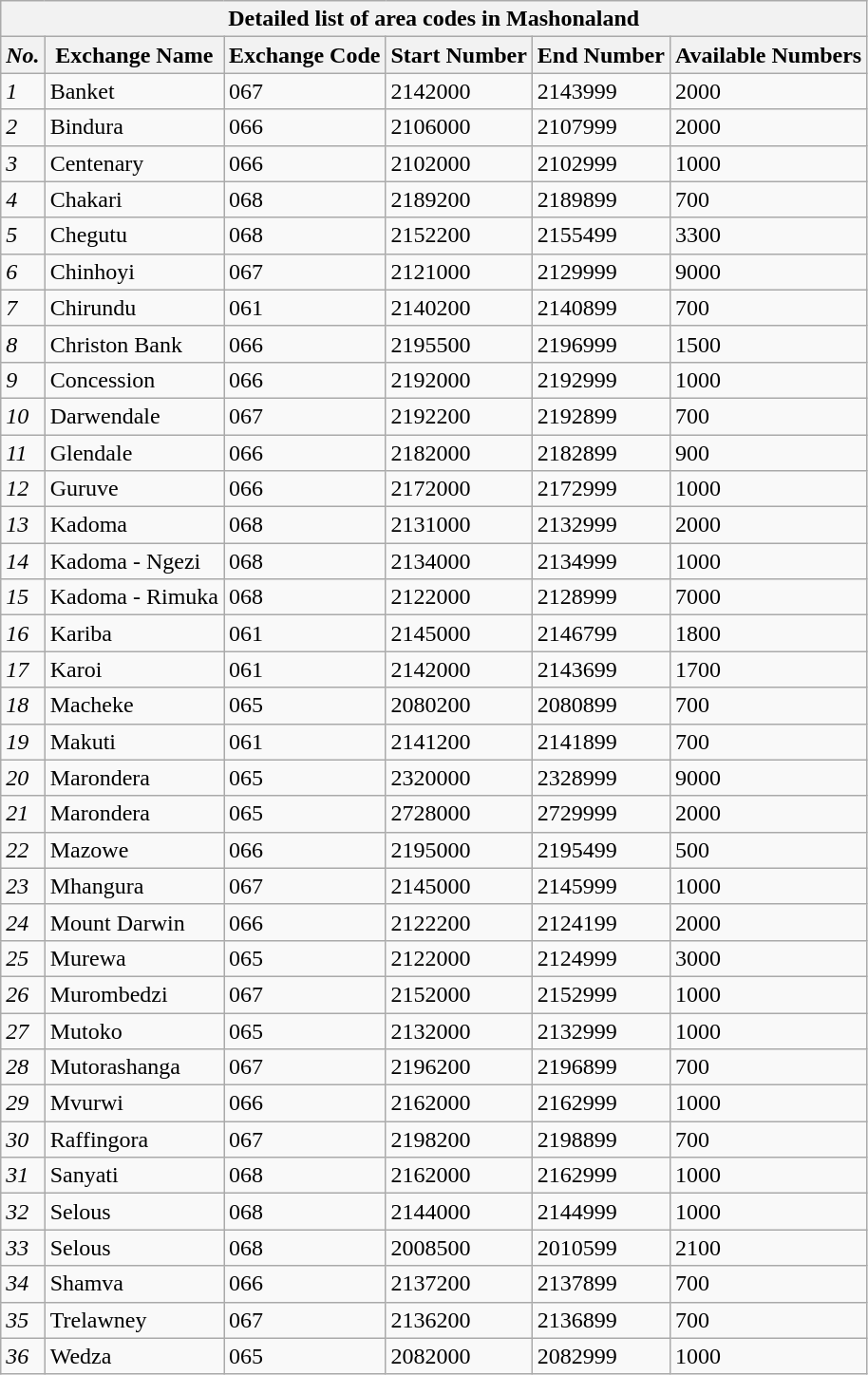<table class="wikitable">
<tr>
<th colspan="6"><strong>Detailed list of area codes in Mashonaland</strong></th>
</tr>
<tr>
<th><em>No.</em></th>
<th><strong>Exchange Name</strong></th>
<th><strong>Exchange Code</strong></th>
<th><strong>Start  Number</strong></th>
<th><strong>End  Number</strong></th>
<th><strong>Available  Numbers</strong></th>
</tr>
<tr>
<td><em>1</em></td>
<td>Banket</td>
<td>067</td>
<td>2142000</td>
<td>2143999</td>
<td>2000</td>
</tr>
<tr>
<td><em>2</em></td>
<td>Bindura</td>
<td>066</td>
<td>2106000</td>
<td>2107999</td>
<td>2000</td>
</tr>
<tr>
<td><em>3</em></td>
<td>Centenary</td>
<td>066</td>
<td>2102000</td>
<td>2102999</td>
<td>1000</td>
</tr>
<tr>
<td><em>4</em></td>
<td>Chakari</td>
<td>068</td>
<td>2189200</td>
<td>2189899</td>
<td>700</td>
</tr>
<tr>
<td><em>5</em></td>
<td>Chegutu</td>
<td>068</td>
<td>2152200</td>
<td>2155499</td>
<td>3300</td>
</tr>
<tr>
<td><em>6</em></td>
<td>Chinhoyi</td>
<td>067</td>
<td>2121000</td>
<td>2129999</td>
<td>9000</td>
</tr>
<tr>
<td><em>7</em></td>
<td>Chirundu</td>
<td>061</td>
<td>2140200</td>
<td>2140899</td>
<td>700</td>
</tr>
<tr>
<td><em>8</em></td>
<td>Christon Bank</td>
<td>066</td>
<td>2195500</td>
<td>2196999</td>
<td>1500</td>
</tr>
<tr>
<td><em>9</em></td>
<td>Concession</td>
<td>066</td>
<td>2192000</td>
<td>2192999</td>
<td>1000</td>
</tr>
<tr>
<td><em>10</em></td>
<td>Darwendale</td>
<td>067</td>
<td>2192200</td>
<td>2192899</td>
<td>700</td>
</tr>
<tr>
<td><em>11</em></td>
<td>Glendale</td>
<td>066</td>
<td>2182000</td>
<td>2182899</td>
<td>900</td>
</tr>
<tr>
<td><em>12</em></td>
<td>Guruve</td>
<td>066</td>
<td>2172000</td>
<td>2172999</td>
<td>1000</td>
</tr>
<tr>
<td><em>13</em></td>
<td>Kadoma</td>
<td>068</td>
<td>2131000</td>
<td>2132999</td>
<td>2000</td>
</tr>
<tr>
<td><em>14</em></td>
<td>Kadoma - Ngezi</td>
<td>068</td>
<td>2134000</td>
<td>2134999</td>
<td>1000</td>
</tr>
<tr>
<td><em>15</em></td>
<td>Kadoma - Rimuka</td>
<td>068</td>
<td>2122000</td>
<td>2128999</td>
<td>7000</td>
</tr>
<tr>
<td><em>16</em></td>
<td>Kariba</td>
<td>061</td>
<td>2145000</td>
<td>2146799</td>
<td>1800</td>
</tr>
<tr>
<td><em>17</em></td>
<td>Karoi</td>
<td>061</td>
<td>2142000</td>
<td>2143699</td>
<td>1700</td>
</tr>
<tr>
<td><em>18</em></td>
<td>Macheke</td>
<td>065</td>
<td>2080200</td>
<td>2080899</td>
<td>700</td>
</tr>
<tr>
<td><em>19</em></td>
<td>Makuti</td>
<td>061</td>
<td>2141200</td>
<td>2141899</td>
<td>700</td>
</tr>
<tr>
<td><em>20</em></td>
<td>Marondera</td>
<td>065</td>
<td>2320000</td>
<td>2328999</td>
<td>9000</td>
</tr>
<tr>
<td><em>21</em></td>
<td>Marondera</td>
<td>065</td>
<td>2728000</td>
<td>2729999</td>
<td>2000</td>
</tr>
<tr>
<td><em>22</em></td>
<td>Mazowe</td>
<td>066</td>
<td>2195000</td>
<td>2195499</td>
<td>500</td>
</tr>
<tr>
<td><em>23</em></td>
<td>Mhangura</td>
<td>067</td>
<td>2145000</td>
<td>2145999</td>
<td>1000</td>
</tr>
<tr>
<td><em>24</em></td>
<td>Mount Darwin</td>
<td>066</td>
<td>2122200</td>
<td>2124199</td>
<td>2000</td>
</tr>
<tr>
<td><em>25</em></td>
<td>Murewa</td>
<td>065</td>
<td>2122000</td>
<td>2124999</td>
<td>3000</td>
</tr>
<tr>
<td><em>26</em></td>
<td>Murombedzi</td>
<td>067</td>
<td>2152000</td>
<td>2152999</td>
<td>1000</td>
</tr>
<tr>
<td><em>27</em></td>
<td>Mutoko</td>
<td>065</td>
<td>2132000</td>
<td>2132999</td>
<td>1000</td>
</tr>
<tr>
<td><em>28</em></td>
<td>Mutorashanga</td>
<td>067</td>
<td>2196200</td>
<td>2196899</td>
<td>700</td>
</tr>
<tr>
<td><em>29</em></td>
<td>Mvurwi</td>
<td>066</td>
<td>2162000</td>
<td>2162999</td>
<td>1000</td>
</tr>
<tr>
<td><em>30</em></td>
<td>Raffingora</td>
<td>067</td>
<td>2198200</td>
<td>2198899</td>
<td>700</td>
</tr>
<tr>
<td><em>31</em></td>
<td>Sanyati</td>
<td>068</td>
<td>2162000</td>
<td>2162999</td>
<td>1000</td>
</tr>
<tr>
<td><em>32</em></td>
<td>Selous</td>
<td>068</td>
<td>2144000</td>
<td>2144999</td>
<td>1000</td>
</tr>
<tr>
<td><em>33</em></td>
<td>Selous</td>
<td>068</td>
<td>2008500</td>
<td>2010599</td>
<td>2100</td>
</tr>
<tr>
<td><em>34</em></td>
<td>Shamva</td>
<td>066</td>
<td>2137200</td>
<td>2137899</td>
<td>700</td>
</tr>
<tr>
<td><em>35</em></td>
<td>Trelawney</td>
<td>067</td>
<td>2136200</td>
<td>2136899</td>
<td>700</td>
</tr>
<tr>
<td><em>36</em></td>
<td>Wedza</td>
<td>065</td>
<td>2082000</td>
<td>2082999</td>
<td>1000</td>
</tr>
</table>
